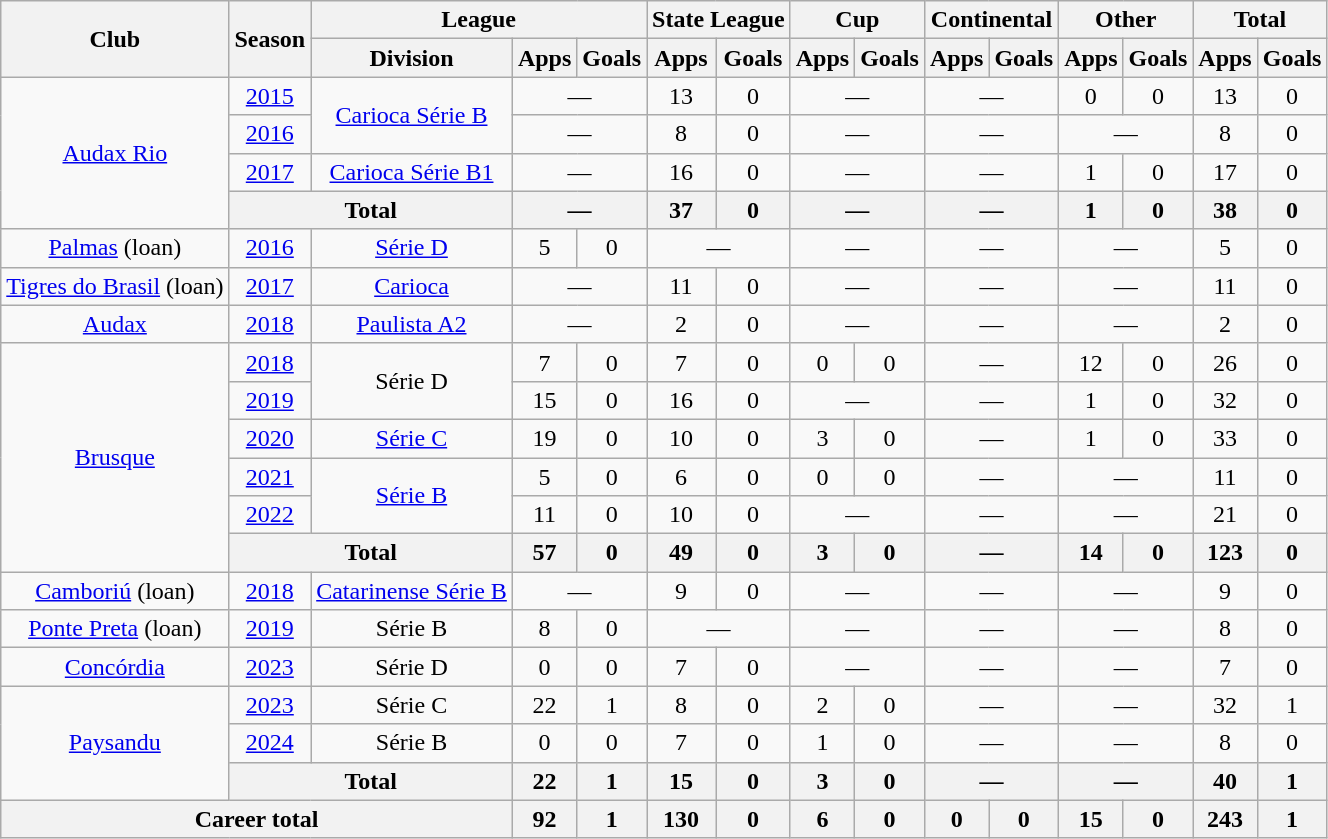<table class="wikitable" style="text-align: center">
<tr>
<th rowspan="2">Club</th>
<th rowspan="2">Season</th>
<th colspan="3">League</th>
<th colspan="2">State League</th>
<th colspan="2">Cup</th>
<th colspan="2">Continental</th>
<th colspan="2">Other</th>
<th colspan="2">Total</th>
</tr>
<tr>
<th>Division</th>
<th>Apps</th>
<th>Goals</th>
<th>Apps</th>
<th>Goals</th>
<th>Apps</th>
<th>Goals</th>
<th>Apps</th>
<th>Goals</th>
<th>Apps</th>
<th>Goals</th>
<th>Apps</th>
<th>Goals</th>
</tr>
<tr>
<td rowspan="4"><a href='#'>Audax Rio</a></td>
<td><a href='#'>2015</a></td>
<td rowspan="2"><a href='#'>Carioca Série B</a></td>
<td colspan="2">—</td>
<td>13</td>
<td>0</td>
<td colspan="2">—</td>
<td colspan="2">—</td>
<td>0</td>
<td>0</td>
<td>13</td>
<td>0</td>
</tr>
<tr>
<td><a href='#'>2016</a></td>
<td colspan="2">—</td>
<td>8</td>
<td>0</td>
<td colspan="2">—</td>
<td colspan="2">—</td>
<td colspan="2">—</td>
<td>8</td>
<td>0</td>
</tr>
<tr>
<td><a href='#'>2017</a></td>
<td><a href='#'>Carioca Série B1</a></td>
<td colspan="2">—</td>
<td>16</td>
<td>0</td>
<td colspan="2">—</td>
<td colspan="2">—</td>
<td>1</td>
<td>0</td>
<td>17</td>
<td>0</td>
</tr>
<tr>
<th colspan="2">Total</th>
<th colspan="2">—</th>
<th>37</th>
<th>0</th>
<th colspan="2">—</th>
<th colspan="2">—</th>
<th>1</th>
<th>0</th>
<th>38</th>
<th>0</th>
</tr>
<tr>
<td><a href='#'>Palmas</a> (loan)</td>
<td><a href='#'>2016</a></td>
<td><a href='#'>Série D</a></td>
<td>5</td>
<td>0</td>
<td colspan="2">—</td>
<td colspan="2">—</td>
<td colspan="2">—</td>
<td colspan="2">—</td>
<td>5</td>
<td>0</td>
</tr>
<tr>
<td><a href='#'>Tigres do Brasil</a> (loan)</td>
<td><a href='#'>2017</a></td>
<td><a href='#'>Carioca</a></td>
<td colspan="2">—</td>
<td>11</td>
<td>0</td>
<td colspan="2">—</td>
<td colspan="2">—</td>
<td colspan="2">—</td>
<td>11</td>
<td>0</td>
</tr>
<tr>
<td><a href='#'>Audax</a></td>
<td><a href='#'>2018</a></td>
<td><a href='#'>Paulista A2</a></td>
<td colspan="2">—</td>
<td>2</td>
<td>0</td>
<td colspan="2">—</td>
<td colspan="2">—</td>
<td colspan="2">—</td>
<td>2</td>
<td>0</td>
</tr>
<tr>
<td rowspan="6"><a href='#'>Brusque</a></td>
<td><a href='#'>2018</a></td>
<td rowspan="2">Série D</td>
<td>7</td>
<td>0</td>
<td>7</td>
<td>0</td>
<td>0</td>
<td>0</td>
<td colspan="2">—</td>
<td>12</td>
<td>0</td>
<td>26</td>
<td>0</td>
</tr>
<tr>
<td><a href='#'>2019</a></td>
<td>15</td>
<td>0</td>
<td>16</td>
<td>0</td>
<td colspan="2">—</td>
<td colspan="2">—</td>
<td>1</td>
<td>0</td>
<td>32</td>
<td>0</td>
</tr>
<tr>
<td><a href='#'>2020</a></td>
<td><a href='#'>Série C</a></td>
<td>19</td>
<td>0</td>
<td>10</td>
<td>0</td>
<td>3</td>
<td>0</td>
<td colspan="2">—</td>
<td>1</td>
<td>0</td>
<td>33</td>
<td>0</td>
</tr>
<tr>
<td><a href='#'>2021</a></td>
<td rowspan="2"><a href='#'>Série B</a></td>
<td>5</td>
<td>0</td>
<td>6</td>
<td>0</td>
<td>0</td>
<td>0</td>
<td colspan="2">—</td>
<td colspan="2">—</td>
<td>11</td>
<td>0</td>
</tr>
<tr>
<td><a href='#'>2022</a></td>
<td>11</td>
<td>0</td>
<td>10</td>
<td>0</td>
<td colspan="2">—</td>
<td colspan="2">—</td>
<td colspan="2">—</td>
<td>21</td>
<td>0</td>
</tr>
<tr>
<th colspan="2">Total</th>
<th>57</th>
<th>0</th>
<th>49</th>
<th>0</th>
<th>3</th>
<th>0</th>
<th colspan="2">—</th>
<th>14</th>
<th>0</th>
<th>123</th>
<th>0</th>
</tr>
<tr>
<td><a href='#'>Camboriú</a> (loan)</td>
<td><a href='#'>2018</a></td>
<td><a href='#'>Catarinense Série B</a></td>
<td colspan="2">—</td>
<td>9</td>
<td>0</td>
<td colspan="2">—</td>
<td colspan="2">—</td>
<td colspan="2">—</td>
<td>9</td>
<td>0</td>
</tr>
<tr>
<td><a href='#'>Ponte Preta</a> (loan)</td>
<td><a href='#'>2019</a></td>
<td>Série B</td>
<td>8</td>
<td>0</td>
<td colspan="2">—</td>
<td colspan="2">—</td>
<td colspan="2">—</td>
<td colspan="2">—</td>
<td>8</td>
<td>0</td>
</tr>
<tr>
<td><a href='#'>Concórdia</a></td>
<td><a href='#'>2023</a></td>
<td>Série D</td>
<td>0</td>
<td>0</td>
<td>7</td>
<td>0</td>
<td colspan="2">—</td>
<td colspan="2">—</td>
<td colspan="2">—</td>
<td>7</td>
<td>0</td>
</tr>
<tr>
<td rowspan="3"><a href='#'>Paysandu</a></td>
<td><a href='#'>2023</a></td>
<td>Série C</td>
<td>22</td>
<td>1</td>
<td>8</td>
<td>0</td>
<td>2</td>
<td>0</td>
<td colspan="2">—</td>
<td colspan="2">—</td>
<td>32</td>
<td>1</td>
</tr>
<tr>
<td><a href='#'>2024</a></td>
<td>Série B</td>
<td>0</td>
<td>0</td>
<td>7</td>
<td>0</td>
<td>1</td>
<td>0</td>
<td colspan="2">—</td>
<td colspan="2">—</td>
<td>8</td>
<td>0</td>
</tr>
<tr>
<th colspan="2">Total</th>
<th>22</th>
<th>1</th>
<th>15</th>
<th>0</th>
<th>3</th>
<th>0</th>
<th colspan="2">—</th>
<th colspan="2">—</th>
<th>40</th>
<th>1</th>
</tr>
<tr>
<th colspan="3"><strong>Career total</strong></th>
<th>92</th>
<th>1</th>
<th>130</th>
<th>0</th>
<th>6</th>
<th>0</th>
<th>0</th>
<th>0</th>
<th>15</th>
<th>0</th>
<th>243</th>
<th>1</th>
</tr>
</table>
